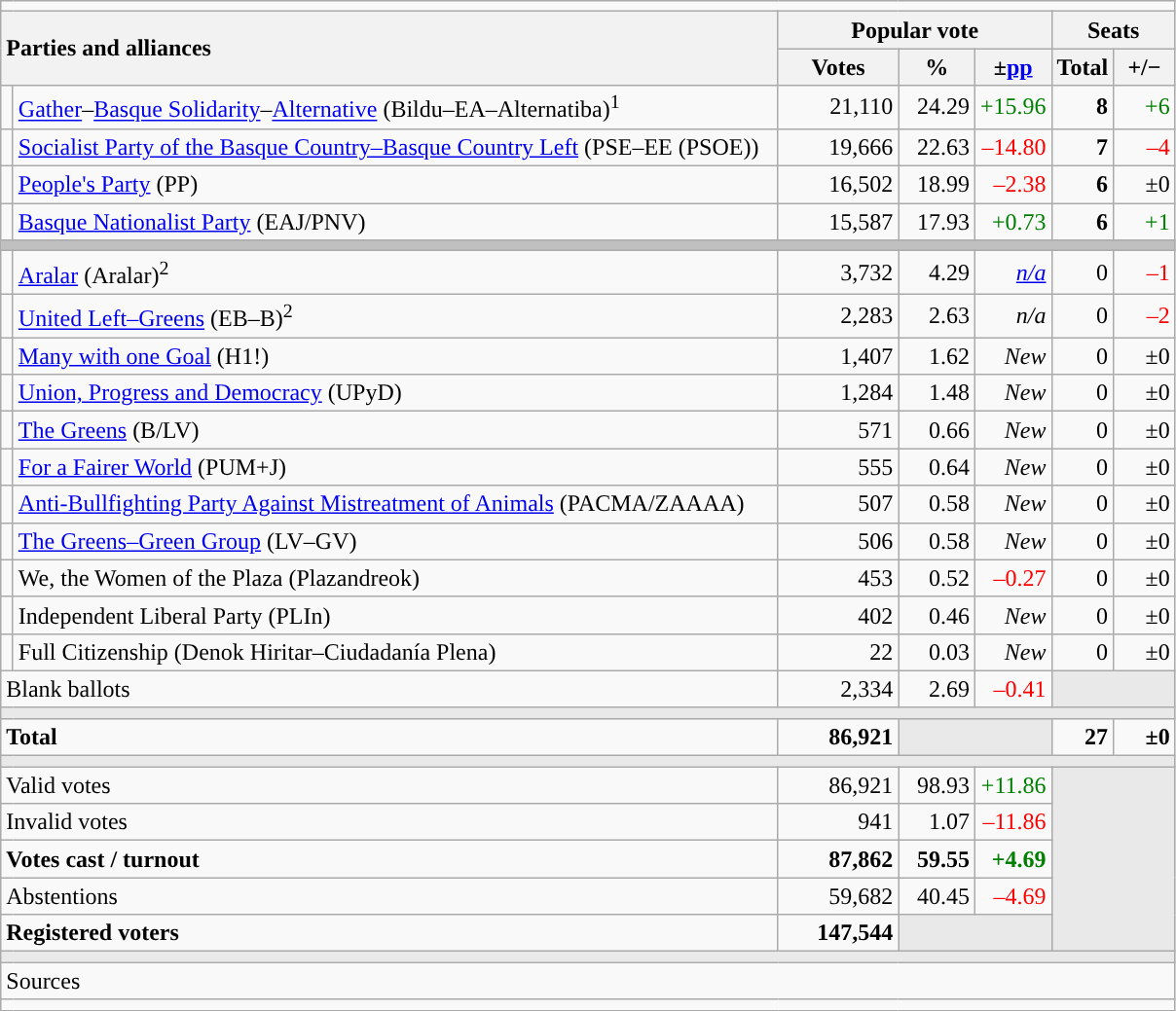<table class="wikitable" style="text-align:right;">
<tr>
<td colspan="7"></td>
</tr>
<tr>
<th style="text-align:left;" rowspan="2" colspan="2" width="525">Parties and alliances</th>
<th colspan="3">Popular vote</th>
<th colspan="2">Seats</th>
</tr>
<tr>
<th width="75">Votes</th>
<th width="45">%</th>
<th width="45">±<a href='#'>pp</a></th>
<th width="35">Total</th>
<th width="35">+/−</th>
</tr>
<tr>
<td width="1" style="color:inherit;background:"></td>
<td align="left"><a href='#'>Gather</a>–<a href='#'>Basque Solidarity</a>–<a href='#'>Alternative</a> (Bildu–EA–Alternatiba)<sup>1</sup></td>
<td>21,110</td>
<td>24.29</td>
<td style="color:green;">+15.96</td>
<td><strong>8</strong></td>
<td style="color:green;">+6</td>
</tr>
<tr>
<td style="color:inherit;background:"></td>
<td align="left"><a href='#'>Socialist Party of the Basque Country–Basque Country Left</a> (PSE–EE (PSOE))</td>
<td>19,666</td>
<td>22.63</td>
<td style="color:red;">–14.80</td>
<td><strong>7</strong></td>
<td style="color:red;">–4</td>
</tr>
<tr>
<td style="color:inherit;background:"></td>
<td align="left"><a href='#'>People's Party</a> (PP)</td>
<td>16,502</td>
<td>18.99</td>
<td style="color:red;">–2.38</td>
<td><strong>6</strong></td>
<td>±0</td>
</tr>
<tr>
<td style="color:inherit;background:"></td>
<td align="left"><a href='#'>Basque Nationalist Party</a> (EAJ/PNV)</td>
<td>15,587</td>
<td>17.93</td>
<td style="color:green;">+0.73</td>
<td><strong>6</strong></td>
<td style="color:green;">+1</td>
</tr>
<tr>
<td colspan="7" bgcolor="#C0C0C0"></td>
</tr>
<tr>
<td style="color:inherit;background:"></td>
<td align="left"><a href='#'>Aralar</a> (Aralar)<sup>2</sup></td>
<td>3,732</td>
<td>4.29</td>
<td><em><a href='#'>n/a</a></em></td>
<td>0</td>
<td style="color:red;">–1</td>
</tr>
<tr>
<td style="color:inherit;background:"></td>
<td align="left"><a href='#'>United Left–Greens</a> (EB–B)<sup>2</sup></td>
<td>2,283</td>
<td>2.63</td>
<td><em>n/a</em></td>
<td>0</td>
<td style="color:red;">–2</td>
</tr>
<tr>
<td style="color:inherit;background:"></td>
<td align="left"><a href='#'>Many with one Goal</a> (H1!)</td>
<td>1,407</td>
<td>1.62</td>
<td><em>New</em></td>
<td>0</td>
<td>±0</td>
</tr>
<tr>
<td style="color:inherit;background:"></td>
<td align="left"><a href='#'>Union, Progress and Democracy</a> (UPyD)</td>
<td>1,284</td>
<td>1.48</td>
<td><em>New</em></td>
<td>0</td>
<td>±0</td>
</tr>
<tr>
<td style="color:inherit;background:"></td>
<td align="left"><a href='#'>The Greens</a> (B/LV)</td>
<td>571</td>
<td>0.66</td>
<td><em>New</em></td>
<td>0</td>
<td>±0</td>
</tr>
<tr>
<td style="color:inherit;background:"></td>
<td align="left"><a href='#'>For a Fairer World</a> (PUM+J)</td>
<td>555</td>
<td>0.64</td>
<td><em>New</em></td>
<td>0</td>
<td>±0</td>
</tr>
<tr>
<td style="color:inherit;background:"></td>
<td align="left"><a href='#'>Anti-Bullfighting Party Against Mistreatment of Animals</a> (PACMA/ZAAAA)</td>
<td>507</td>
<td>0.58</td>
<td><em>New</em></td>
<td>0</td>
<td>±0</td>
</tr>
<tr>
<td style="color:inherit;background:"></td>
<td align="left"><a href='#'>The Greens–Green Group</a> (LV–GV)</td>
<td>506</td>
<td>0.58</td>
<td><em>New</em></td>
<td>0</td>
<td>±0</td>
</tr>
<tr>
<td style="color:inherit;background:"></td>
<td align="left">We, the Women of the Plaza (Plazandreok)</td>
<td>453</td>
<td>0.52</td>
<td style="color:red;">–0.27</td>
<td>0</td>
<td>±0</td>
</tr>
<tr>
<td style="color:inherit;background:"></td>
<td align="left">Independent Liberal Party (PLIn)</td>
<td>402</td>
<td>0.46</td>
<td><em>New</em></td>
<td>0</td>
<td>±0</td>
</tr>
<tr>
<td style="color:inherit;background:"></td>
<td align="left">Full Citizenship (Denok Hiritar–Ciudadanía Plena)</td>
<td>22</td>
<td>0.03</td>
<td><em>New</em></td>
<td>0</td>
<td>±0</td>
</tr>
<tr>
<td align="left" colspan="2">Blank ballots</td>
<td>2,334</td>
<td>2.69</td>
<td style="color:red;">–0.41</td>
<td bgcolor="#E9E9E9" colspan="2"></td>
</tr>
<tr>
<td colspan="7" bgcolor="#E9E9E9"></td>
</tr>
<tr style="font-weight:bold;">
<td align="left" colspan="2">Total</td>
<td>86,921</td>
<td bgcolor="#E9E9E9" colspan="2"></td>
<td>27</td>
<td>±0</td>
</tr>
<tr>
<td colspan="7" bgcolor="#E9E9E9"></td>
</tr>
<tr>
<td align="left" colspan="2">Valid votes</td>
<td>86,921</td>
<td>98.93</td>
<td style="color:green;">+11.86</td>
<td bgcolor="#E9E9E9" colspan="2" rowspan="5"></td>
</tr>
<tr>
<td align="left" colspan="2">Invalid votes</td>
<td>941</td>
<td>1.07</td>
<td style="color:red;">–11.86</td>
</tr>
<tr style="font-weight:bold;">
<td align="left" colspan="2">Votes cast / turnout</td>
<td>87,862</td>
<td>59.55</td>
<td style="color:green;">+4.69</td>
</tr>
<tr>
<td align="left" colspan="2">Abstentions</td>
<td>59,682</td>
<td>40.45</td>
<td style="color:red;">–4.69</td>
</tr>
<tr style="font-weight:bold;">
<td align="left" colspan="2">Registered voters</td>
<td>147,544</td>
<td bgcolor="#E9E9E9" colspan="2"></td>
</tr>
<tr>
<td colspan="7" bgcolor="#E9E9E9"></td>
</tr>
<tr>
<td align="left" colspan="7">Sources</td>
</tr>
<tr>
<td colspan="7" style="text-align:left; max-width:790px;"></td>
</tr>
</table>
